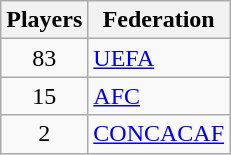<table class="wikitable">
<tr>
<th>Players</th>
<th>Federation</th>
</tr>
<tr>
<td align="center">83</td>
<td><a href='#'>UEFA</a></td>
</tr>
<tr>
<td align="center">15</td>
<td><a href='#'>AFC</a></td>
</tr>
<tr>
<td align="center">2</td>
<td><a href='#'>CONCACAF</a></td>
</tr>
</table>
